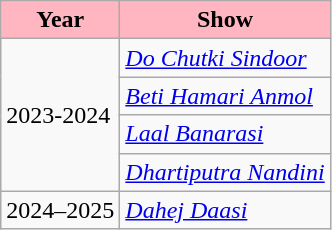<table Class=wikitable sortable>
<tr>
<th style="background:lightpink;">Year</th>
<th style="background:lightpink;">Show</th>
</tr>
<tr>
<td rowspan="4">2023-2024</td>
<td><em><a href='#'>Do Chutki Sindoor</a></em></td>
</tr>
<tr>
<td><em><a href='#'>Beti Hamari Anmol</a></em></td>
</tr>
<tr>
<td><em><a href='#'>Laal Banarasi</a></em></td>
</tr>
<tr>
<td><em><a href='#'>Dhartiputra Nandini</a></em></td>
</tr>
<tr>
<td>2024–2025</td>
<td><em><a href='#'>Dahej Daasi</a></em></td>
</tr>
</table>
